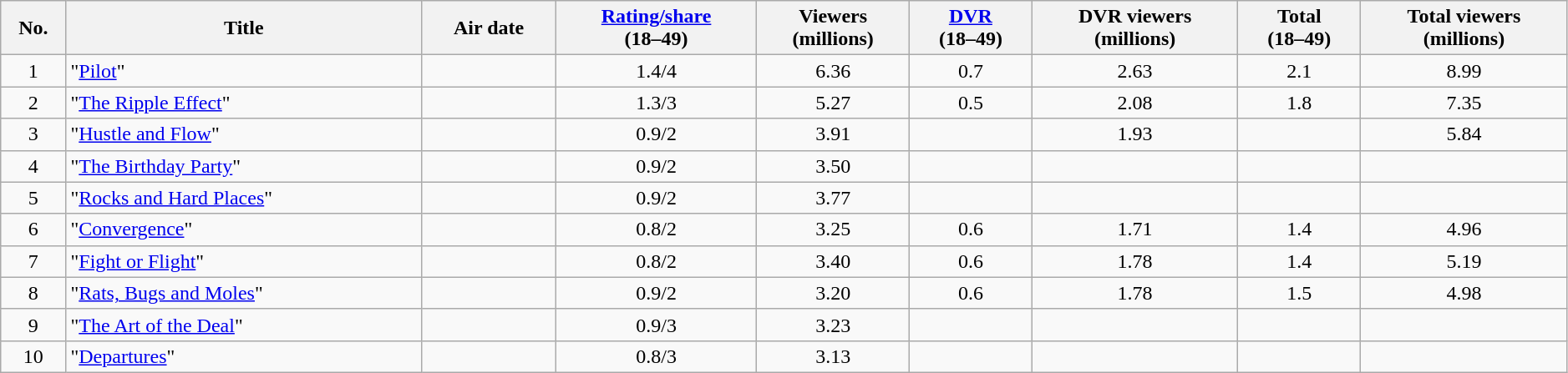<table class="wikitable sortable" style="text-align:center;width:99%">
<tr>
<th>No.</th>
<th>Title</th>
<th>Air date</th>
<th data-sort-type="number"><a href='#'>Rating/share</a><br>(18–49)</th>
<th data-sort-type="number">Viewers<br>(millions)</th>
<th data-sort-type="number"><a href='#'>DVR</a><br>(18–49)</th>
<th data-sort-type="number">DVR viewers<br>(millions)</th>
<th data-sort-type="number">Total<br>(18–49)</th>
<th data-sort-type="number">Total viewers<br>(millions)</th>
</tr>
<tr>
<td>1</td>
<td style="text-align:left;">"<a href='#'>Pilot</a>"</td>
<td style="text-align:left;"></td>
<td>1.4/4</td>
<td>6.36</td>
<td>0.7</td>
<td>2.63</td>
<td>2.1</td>
<td>8.99</td>
</tr>
<tr>
<td>2</td>
<td style="text-align:left;">"<a href='#'>The Ripple Effect</a>"</td>
<td style="text-align:left;"></td>
<td>1.3/3</td>
<td>5.27</td>
<td>0.5</td>
<td>2.08</td>
<td>1.8</td>
<td>7.35</td>
</tr>
<tr>
<td>3</td>
<td style="text-align:left;">"<a href='#'>Hustle and Flow</a>"</td>
<td style="text-align:left;"></td>
<td>0.9/2</td>
<td>3.91</td>
<td></td>
<td>1.93</td>
<td></td>
<td>5.84</td>
</tr>
<tr>
<td>4</td>
<td style="text-align:left;">"<a href='#'>The Birthday Party</a>"</td>
<td style="text-align:left;"></td>
<td>0.9/2</td>
<td>3.50</td>
<td></td>
<td></td>
<td></td>
<td></td>
</tr>
<tr>
<td>5</td>
<td style="text-align:left;">"<a href='#'>Rocks and Hard Places</a>"</td>
<td style="text-align:left;"></td>
<td>0.9/2</td>
<td>3.77</td>
<td></td>
<td></td>
<td></td>
<td></td>
</tr>
<tr>
<td>6</td>
<td style="text-align:left;">"<a href='#'>Convergence</a>"</td>
<td style="text-align:left;"></td>
<td>0.8/2</td>
<td>3.25</td>
<td>0.6</td>
<td>1.71</td>
<td>1.4</td>
<td>4.96</td>
</tr>
<tr>
<td>7</td>
<td style="text-align:left;">"<a href='#'>Fight or Flight</a>"</td>
<td style="text-align:left;"></td>
<td>0.8/2</td>
<td>3.40</td>
<td>0.6</td>
<td>1.78</td>
<td>1.4</td>
<td>5.19</td>
</tr>
<tr>
<td>8</td>
<td style="text-align:left;">"<a href='#'>Rats, Bugs and Moles</a>"</td>
<td style="text-align:left;"></td>
<td>0.9/2</td>
<td>3.20</td>
<td>0.6</td>
<td>1.78</td>
<td>1.5</td>
<td>4.98</td>
</tr>
<tr>
<td>9</td>
<td style="text-align:left;">"<a href='#'>The Art of the Deal</a>"</td>
<td style="text-align:left;"></td>
<td>0.9/3</td>
<td>3.23</td>
<td></td>
<td></td>
<td></td>
<td></td>
</tr>
<tr>
<td>10</td>
<td style="text-align:left;">"<a href='#'>Departures</a>"</td>
<td style="text-align:left;"></td>
<td>0.8/3</td>
<td>3.13</td>
<td></td>
<td></td>
<td></td>
<td></td>
</tr>
</table>
